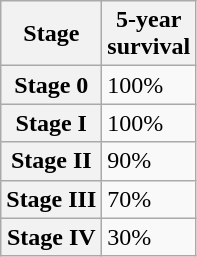<table class="wikitable floatright">
<tr>
<th>Stage</th>
<th>5-year<br>survival</th>
</tr>
<tr>
<th>Stage 0</th>
<td>100%</td>
</tr>
<tr>
<th>Stage I</th>
<td>100%</td>
</tr>
<tr>
<th>Stage II</th>
<td>90%</td>
</tr>
<tr>
<th>Stage III</th>
<td>70%</td>
</tr>
<tr>
<th>Stage IV</th>
<td>30%</td>
</tr>
</table>
